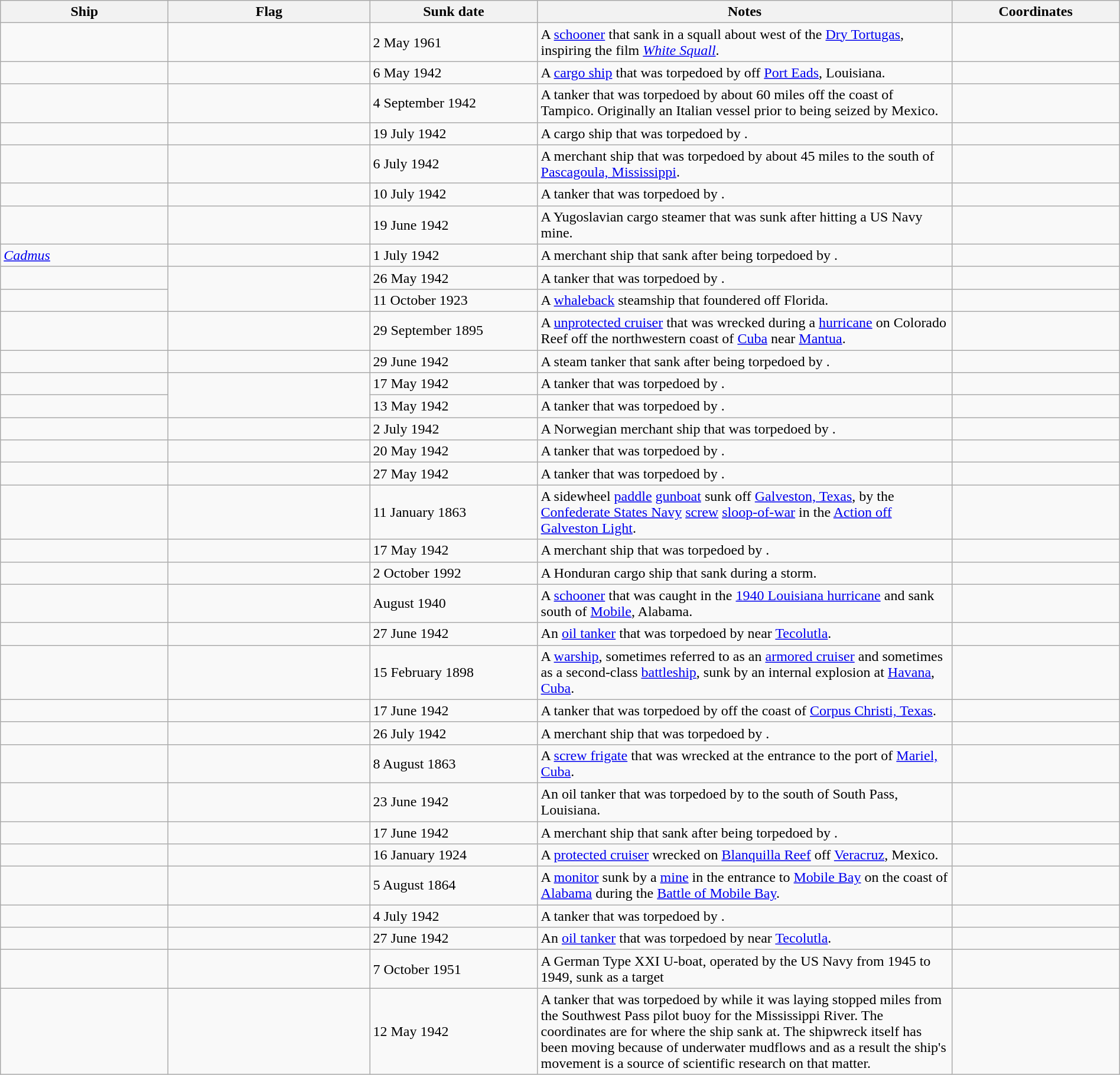<table class="wikitable sortable" style="width:100%" |>
<tr>
<th style="width:15%">Ship</th>
<th style="width:18%">Flag</th>
<th style="width:15%">Sunk date</th>
<th style="width:37%">Notes</th>
<th style="width:15%">Coordinates</th>
</tr>
<tr>
<td></td>
<td></td>
<td>2 May 1961</td>
<td>A <a href='#'>schooner</a> that sank in a squall about  west of the <a href='#'>Dry Tortugas</a>, inspiring the film <a href='#'><em>White Squall</em></a>.</td>
<td></td>
</tr>
<tr>
<td></td>
<td></td>
<td>6 May 1942</td>
<td>A <a href='#'>cargo ship</a> that was torpedoed by  off <a href='#'>Port Eads</a>, Louisiana.</td>
<td></td>
</tr>
<tr>
<td></td>
<td></td>
<td>4 September 1942</td>
<td>A tanker that was torpedoed by  about 60 miles off the coast of Tampico. Originally an Italian vessel prior to being seized by Mexico.</td>
<td></td>
</tr>
<tr>
<td></td>
<td></td>
<td>19 July 1942</td>
<td>A cargo ship that was torpedoed by .</td>
<td></td>
</tr>
<tr>
<td></td>
<td></td>
<td>6 July 1942</td>
<td>A merchant ship that was torpedoed by  about 45 miles to the south of <a href='#'>Pascagoula, Mississippi</a>.</td>
<td></td>
</tr>
<tr>
<td></td>
<td></td>
<td>10 July 1942</td>
<td>A tanker that was torpedoed by .</td>
<td></td>
</tr>
<tr>
<td></td>
<td></td>
<td>19 June 1942</td>
<td>A Yugoslavian cargo steamer that was sunk after hitting a US Navy mine.</td>
<td></td>
</tr>
<tr>
<td><a href='#'><em>Cadmus</em></a></td>
<td></td>
<td>1 July 1942</td>
<td>A merchant ship that sank after being torpedoed by .</td>
<td></td>
</tr>
<tr>
<td></td>
<td rowspan="2"></td>
<td>26 May 1942</td>
<td>A tanker that was torpedoed by .</td>
<td></td>
</tr>
<tr>
<td></td>
<td>11 October 1923</td>
<td>A <a href='#'>whaleback</a> steamship that foundered  off Florida.</td>
<td></td>
</tr>
<tr>
<td></td>
<td></td>
<td>29 September 1895</td>
<td>A  <a href='#'>unprotected cruiser</a> that was wrecked during a <a href='#'>hurricane</a> on Colorado Reef off the northwestern coast of <a href='#'>Cuba</a> near <a href='#'>Mantua</a>.</td>
<td></td>
</tr>
<tr>
<td></td>
<td></td>
<td>29 June 1942</td>
<td>A steam tanker that sank after being torpedoed by .</td>
<td></td>
</tr>
<tr>
<td></td>
<td rowspan="2"></td>
<td>17 May 1942</td>
<td>A tanker that was torpedoed by .</td>
<td></td>
</tr>
<tr>
<td></td>
<td>13 May 1942</td>
<td>A tanker that was torpedoed by .</td>
<td></td>
</tr>
<tr>
<td></td>
<td></td>
<td>2 July 1942</td>
<td>A Norwegian merchant ship that was torpedoed by .</td>
<td></td>
</tr>
<tr>
<td></td>
<td></td>
<td>20 May 1942</td>
<td>A tanker that was torpedoed by .</td>
<td></td>
</tr>
<tr>
<td></td>
<td></td>
<td>27 May 1942</td>
<td>A tanker that was torpedoed by .</td>
<td></td>
</tr>
<tr>
<td></td>
<td></td>
<td>11 January 1863</td>
<td>A sidewheel <a href='#'>paddle</a> <a href='#'>gunboat</a> sunk off <a href='#'>Galveston, Texas</a>, by the <a href='#'>Confederate States Navy</a> <a href='#'>screw</a> <a href='#'>sloop-of-war</a>  in the <a href='#'>Action off Galveston Light</a>.</td>
<td></td>
</tr>
<tr>
<td></td>
<td></td>
<td>17 May 1942</td>
<td>A merchant ship that was torpedoed by .</td>
<td></td>
</tr>
<tr>
<td></td>
<td></td>
<td>2 October 1992</td>
<td>A Honduran cargo ship that sank during a storm.</td>
<td></td>
</tr>
<tr>
<td></td>
<td></td>
<td>August 1940</td>
<td>A <a href='#'>schooner</a> that was caught in the <a href='#'>1940 Louisiana hurricane</a> and sank south of <a href='#'>Mobile</a>, Alabama.</td>
<td></td>
</tr>
<tr>
<td></td>
<td></td>
<td>27 June 1942</td>
<td>An <a href='#'>oil tanker</a> that was torpedoed by  near <a href='#'>Tecolutla</a>.</td>
<td></td>
</tr>
<tr>
<td></td>
<td></td>
<td>15 February 1898</td>
<td>A <a href='#'>warship</a>, sometimes referred to as an <a href='#'>armored cruiser</a> and sometimes as a second-class <a href='#'>battleship</a>, sunk by an internal explosion at <a href='#'>Havana</a>, <a href='#'>Cuba</a>.</td>
<td></td>
</tr>
<tr>
<td></td>
<td></td>
<td>17 June 1942</td>
<td>A tanker that was torpedoed by  off the coast of <a href='#'>Corpus Christi, Texas</a>.</td>
<td></td>
</tr>
<tr>
<td></td>
<td></td>
<td>26 July 1942</td>
<td>A merchant ship that was torpedoed by .</td>
<td></td>
</tr>
<tr>
<td></td>
<td></td>
<td>8 August 1863</td>
<td>A  <a href='#'>screw frigate</a> that was wrecked at the entrance to the port of <a href='#'>Mariel, Cuba</a>.</td>
</tr>
<tr>
<td></td>
<td></td>
<td>23 June 1942</td>
<td>An oil tanker that was torpedoed by   to the south of South Pass, Louisiana.</td>
<td></td>
</tr>
<tr>
<td></td>
<td></td>
<td>17 June 1942</td>
<td>A merchant ship that sank after being torpedoed by .</td>
<td></td>
</tr>
<tr>
<td></td>
<td></td>
<td>16 January 1924</td>
<td>A  <a href='#'>protected cruiser</a> wrecked on <a href='#'>Blanquilla Reef</a> off <a href='#'>Veracruz</a>, Mexico.</td>
<td></td>
</tr>
<tr>
<td></td>
<td></td>
<td>5 August 1864</td>
<td>A  <a href='#'>monitor</a> sunk by a <a href='#'>mine</a> in the entrance to <a href='#'>Mobile Bay</a> on the coast of <a href='#'>Alabama</a> during the <a href='#'>Battle of Mobile Bay</a>.</td>
<td></td>
</tr>
<tr>
<td></td>
<td></td>
<td>4 July 1942</td>
<td>A tanker that was torpedoed by .</td>
<td></td>
</tr>
<tr>
<td></td>
<td></td>
<td>27 June 1942</td>
<td>An <a href='#'>oil tanker</a> that was torpedoed by  near <a href='#'>Tecolutla</a>.</td>
<td></td>
</tr>
<tr>
<td></td>
<td></td>
<td>7 October 1951</td>
<td>A German Type XXI U-boat, operated by the US Navy from 1945 to 1949, sunk as a target</td>
<td></td>
</tr>
<tr>
<td></td>
<td></td>
<td>12 May 1942</td>
<td>A tanker that was torpedoed by  while it was laying stopped  miles from the Southwest Pass pilot buoy for the Mississippi River. The coordinates are for where the ship sank at. The shipwreck itself has been moving because of underwater mudflows and as a result the ship's movement is a source of scientific research on that matter.</td>
<td></td>
</tr>
</table>
